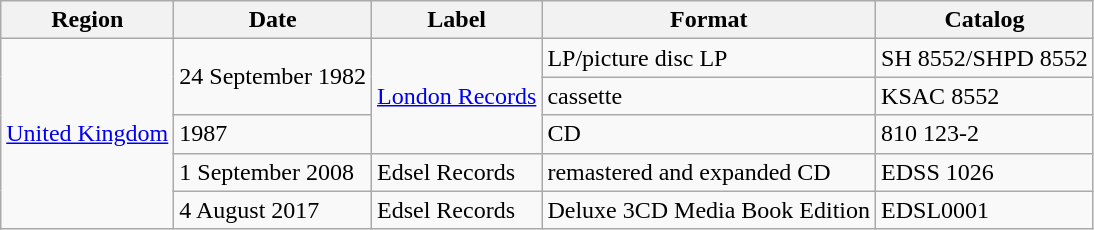<table class="wikitable">
<tr>
<th>Region</th>
<th>Date</th>
<th>Label</th>
<th>Format</th>
<th>Catalog</th>
</tr>
<tr>
<td rowspan="5"><a href='#'>United Kingdom</a></td>
<td rowspan="2">24 September 1982</td>
<td rowspan="3"><a href='#'>London Records</a></td>
<td>LP/picture disc LP</td>
<td>SH 8552/SHPD 8552</td>
</tr>
<tr>
<td>cassette</td>
<td>KSAC 8552</td>
</tr>
<tr>
<td>1987</td>
<td>CD</td>
<td>810 123-2</td>
</tr>
<tr>
<td>1 September 2008</td>
<td>Edsel Records</td>
<td>remastered and expanded CD</td>
<td>EDSS 1026</td>
</tr>
<tr>
<td>4 August 2017</td>
<td>Edsel Records</td>
<td>Deluxe 3CD Media Book Edition</td>
<td>EDSL0001</td>
</tr>
</table>
